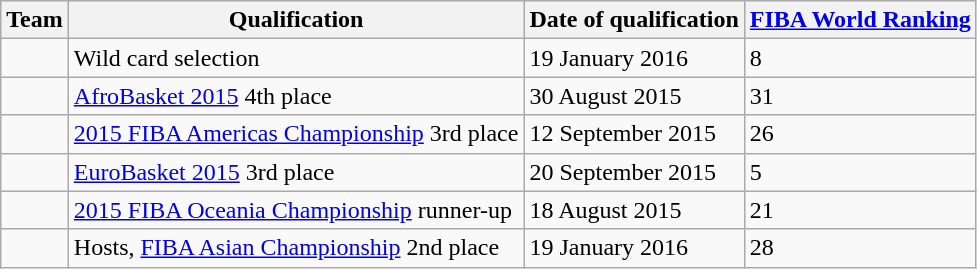<table class="wikitable sortable">
<tr>
<th>Team</th>
<th>Qualification</th>
<th>Date of qualification</th>
<th><a href='#'>FIBA World Ranking</a></th>
</tr>
<tr>
<td></td>
<td>Wild card selection</td>
<td>19 January 2016</td>
<td>8</td>
</tr>
<tr>
<td></td>
<td><a href='#'>AfroBasket 2015</a> 4th place</td>
<td>30 August 2015</td>
<td>31</td>
</tr>
<tr>
<td></td>
<td><a href='#'>2015 FIBA Americas Championship</a> 3rd place</td>
<td>12 September 2015</td>
<td>26</td>
</tr>
<tr>
<td></td>
<td><a href='#'>EuroBasket 2015</a> 3rd place</td>
<td>20 September 2015</td>
<td>5</td>
</tr>
<tr>
<td></td>
<td><a href='#'>2015 FIBA Oceania Championship</a> runner-up</td>
<td>18 August 2015</td>
<td>21</td>
</tr>
<tr>
<td></td>
<td>Hosts, <a href='#'>FIBA Asian Championship</a> 2nd place</td>
<td>19 January 2016</td>
<td>28</td>
</tr>
</table>
